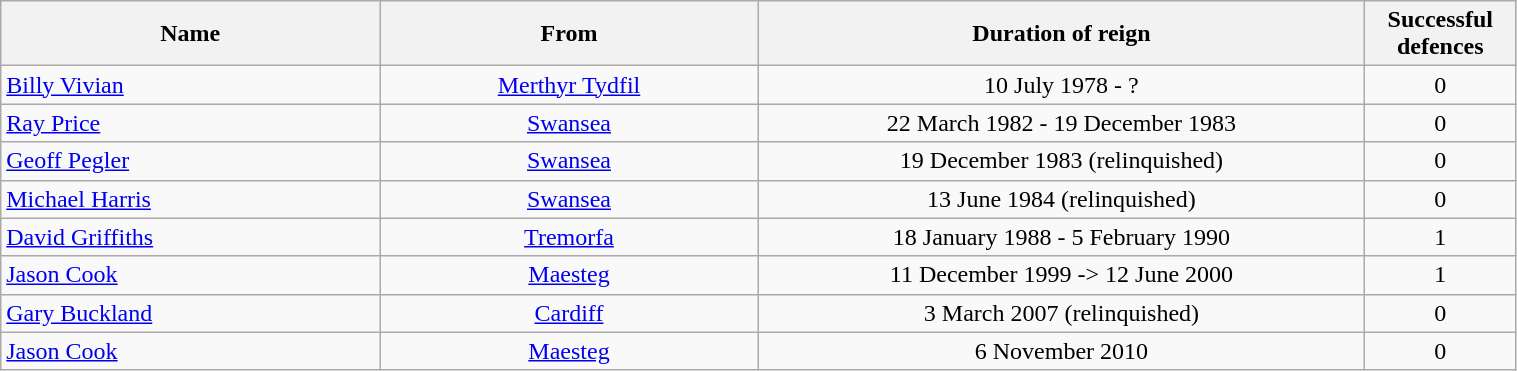<table class="wikitable" style="width:80%;">
<tr>
<th style="width:25%;">Name</th>
<th style="width:25%;">From</th>
<th style="width:40%;">Duration of reign</th>
<th style="width:10%;">Successful defences</th>
</tr>
<tr align=center>
<td align=left><a href='#'>Billy Vivian</a></td>
<td><a href='#'>Merthyr Tydfil</a></td>
<td>10 July 1978 - ?</td>
<td>0</td>
</tr>
<tr align=center>
<td align=left><a href='#'>Ray Price</a></td>
<td><a href='#'>Swansea</a></td>
<td>22 March 1982 - 19 December 1983</td>
<td>0</td>
</tr>
<tr align=center>
<td align=left><a href='#'>Geoff Pegler</a></td>
<td><a href='#'>Swansea</a></td>
<td>19 December 1983 (relinquished)</td>
<td>0</td>
</tr>
<tr align=center>
<td align=left><a href='#'>Michael Harris</a></td>
<td><a href='#'>Swansea</a></td>
<td>13 June 1984 (relinquished)</td>
<td>0</td>
</tr>
<tr align=center>
<td align=left><a href='#'>David Griffiths</a></td>
<td><a href='#'>Tremorfa</a></td>
<td>18 January 1988 - 5 February 1990</td>
<td>1</td>
</tr>
<tr align=center>
<td align=left><a href='#'>Jason Cook</a></td>
<td><a href='#'>Maesteg</a></td>
<td>11 December 1999 -> 12 June 2000</td>
<td>1</td>
</tr>
<tr align=center>
<td align=left><a href='#'>Gary Buckland</a></td>
<td><a href='#'>Cardiff</a></td>
<td>3 March 2007 (relinquished)</td>
<td>0</td>
</tr>
<tr align=center>
<td align=left><a href='#'>Jason Cook</a></td>
<td><a href='#'>Maesteg</a></td>
<td>6 November 2010</td>
<td>0</td>
</tr>
</table>
